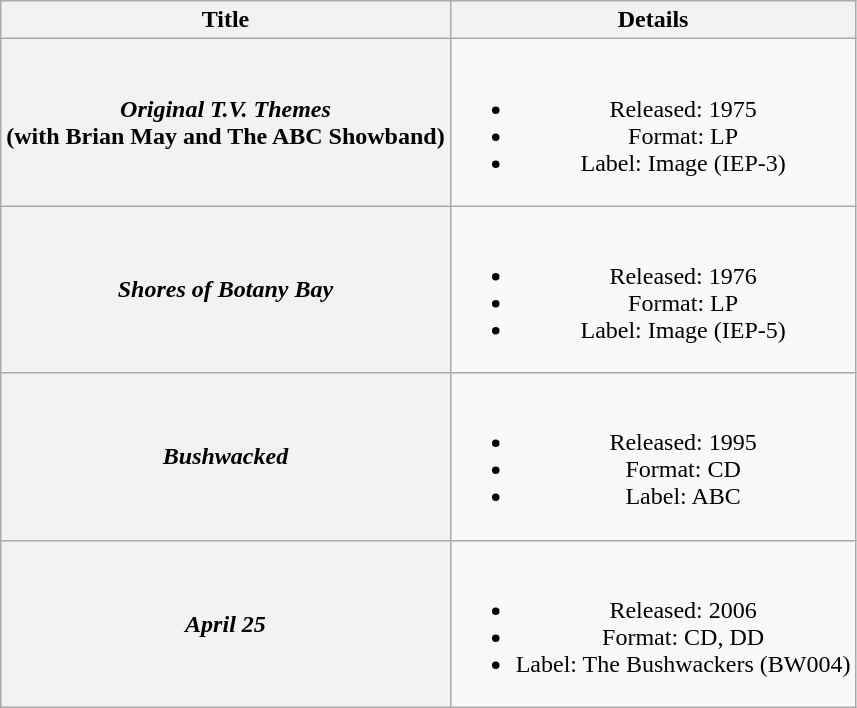<table class="wikitable plainrowheaders" style="text-align:center;" border="1">
<tr>
<th>Title</th>
<th>Details</th>
</tr>
<tr>
<th scope="row"><em>Original T.V. Themes</em><br> (with Brian May and The ABC Showband)</th>
<td><br><ul><li>Released: 1975</li><li>Format: LP</li><li>Label: Image (IEP-3)</li></ul></td>
</tr>
<tr>
<th scope="row"><em>Shores of Botany Bay</em></th>
<td><br><ul><li>Released: 1976</li><li>Format: LP</li><li>Label: Image (IEP-5)</li></ul></td>
</tr>
<tr>
<th scope="row"><em>Bushwacked</em></th>
<td><br><ul><li>Released: 1995</li><li>Format: CD</li><li>Label: ABC</li></ul></td>
</tr>
<tr>
<th scope="row"><em>April 25</em></th>
<td><br><ul><li>Released: 2006</li><li>Format: CD, DD</li><li>Label: The Bushwackers (BW004)</li></ul></td>
</tr>
</table>
